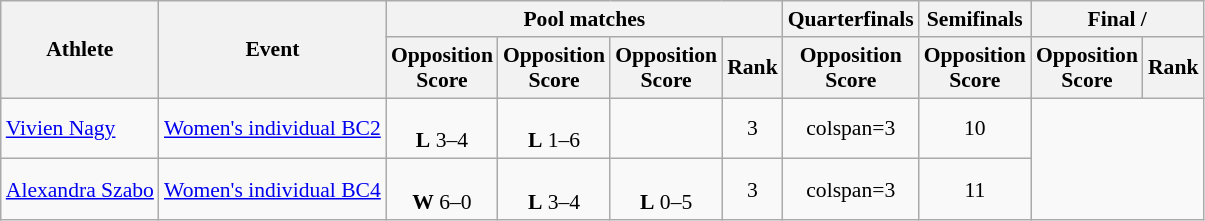<table class=wikitable style="font-size:90%">
<tr>
<th rowspan="2">Athlete</th>
<th rowspan="2">Event</th>
<th colspan="4">Pool matches</th>
<th>Quarterfinals</th>
<th>Semifinals</th>
<th colspan=2>Final / </th>
</tr>
<tr>
<th>Opposition<br>Score</th>
<th>Opposition<br>Score</th>
<th>Opposition<br>Score</th>
<th>Rank</th>
<th>Opposition<br>Score</th>
<th>Opposition<br>Score</th>
<th>Opposition<br>Score</th>
<th>Rank</th>
</tr>
<tr align=center>
<td align=left><a href='#'>Vivien Nagy</a></td>
<td align=left><a href='#'>Women's individual BC2</a></td>
<td><br><strong>L</strong> 3–4</td>
<td><br><strong>L</strong> 1–6</td>
<td></td>
<td>3</td>
<td>colspan=3 </td>
<td>10</td>
</tr>
<tr align=center>
<td align=left><a href='#'>Alexandra Szabo</a></td>
<td align=left><a href='#'>Women's individual BC4</a></td>
<td><br><strong>W</strong> 6–0</td>
<td><br><strong>L</strong> 3–4</td>
<td><br><strong>L</strong> 0–5</td>
<td>3</td>
<td>colspan=3 </td>
<td>11</td>
</tr>
</table>
